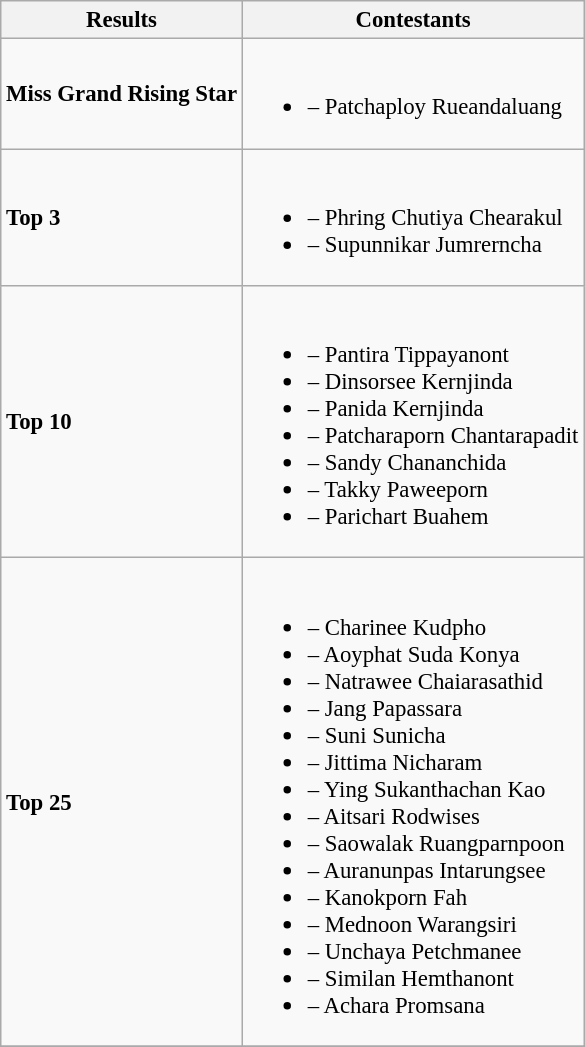<table class="wikitable" style="font-size: 95%">
<tr>
<th>Results</th>
<th>Contestants</th>
</tr>
<tr>
<td><strong>Miss Grand Rising Star</strong></td>
<td><br><ul><li><strong></strong> – Patchaploy Rueandaluang</li></ul></td>
</tr>
<tr>
<td><strong>Top 3</strong></td>
<td><br><ul><li><strong></strong> – Phring Chutiya Chearakul</li><li><strong></strong> – Supunnikar Jumrerncha</li></ul></td>
</tr>
<tr>
<td><strong>Top 10</strong></td>
<td><br><ul><li><strong></strong> – Pantira Tippayanont</li><li><strong></strong> –  Dinsorsee Kernjinda</li><li><strong></strong> –  Panida Kernjinda</li><li><strong></strong> –  Patcharaporn Chantarapadit</li><li><strong></strong> – Sandy Chananchida</li><li><strong></strong> – Takky Paweeporn</li><li><strong></strong> –  Parichart Buahem</li></ul></td>
</tr>
<tr>
<td><strong>Top 25</strong></td>
<td><br><ul><li><strong></strong> – Charinee Kudpho</li><li><strong></strong> –  Aoyphat Suda Konya</li><li><strong></strong> – Natrawee Chaiarasathid</li><li><strong></strong> – Jang Papassara</li><li><strong></strong> – Suni Sunicha</li><li><strong></strong> – Jittima Nicharam</li><li><strong></strong> – Ying Sukanthachan Kao</li><li><strong></strong> – Aitsari Rodwises</li><li><strong></strong> – Saowalak Ruangparnpoon</li><li><strong></strong> – Auranunpas Intarungsee</li><li><strong></strong> – Kanokporn Fah</li><li><strong></strong> – Mednoon Warangsiri</li><li><strong></strong> – Unchaya Petchmanee</li><li><strong></strong> – Similan Hemthanont</li><li><strong></strong> – Achara Promsana</li></ul></td>
</tr>
<tr>
</tr>
</table>
